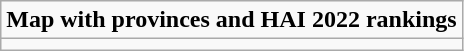<table role= "presentation" class="wikitable mw-collapsible mw-collapsed">
<tr>
<td><strong>Map with provinces and HAI 2022 rankings</strong></td>
</tr>
<tr>
<td></td>
</tr>
</table>
